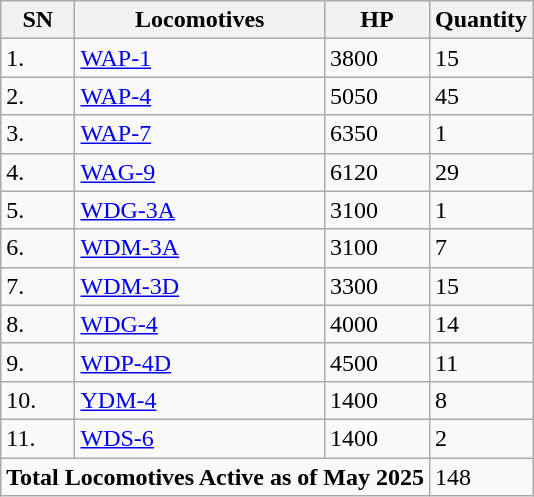<table class="wikitable">
<tr>
<th>SN</th>
<th>Locomotives</th>
<th>HP</th>
<th>Quantity</th>
</tr>
<tr>
<td>1.</td>
<td><a href='#'>WAP-1</a></td>
<td>3800</td>
<td>15</td>
</tr>
<tr>
<td>2.</td>
<td><a href='#'>WAP-4</a></td>
<td>5050</td>
<td>45</td>
</tr>
<tr>
<td>3.</td>
<td><a href='#'>WAP-7</a></td>
<td>6350</td>
<td>1</td>
</tr>
<tr>
<td>4.</td>
<td><a href='#'>WAG-9</a></td>
<td>6120</td>
<td>29</td>
</tr>
<tr>
<td>5.</td>
<td><a href='#'>WDG-3A</a></td>
<td>3100</td>
<td>1</td>
</tr>
<tr>
<td>6.</td>
<td><a href='#'>WDM-3A</a></td>
<td>3100</td>
<td>7</td>
</tr>
<tr>
<td>7.</td>
<td><a href='#'>WDM-3D</a></td>
<td>3300</td>
<td>15</td>
</tr>
<tr>
<td>8.</td>
<td><a href='#'>WDG-4</a></td>
<td>4000</td>
<td>14</td>
</tr>
<tr>
<td>9.</td>
<td><a href='#'>WDP-4D</a></td>
<td>4500</td>
<td>11</td>
</tr>
<tr>
<td>10.</td>
<td><a href='#'>YDM-4</a></td>
<td>1400</td>
<td>8</td>
</tr>
<tr>
<td>11.</td>
<td><a href='#'>WDS-6</a></td>
<td>1400</td>
<td>2</td>
</tr>
<tr>
<td colspan="3"><strong>Total Locomotives Active as of May 2025</strong></td>
<td>148</td>
</tr>
</table>
